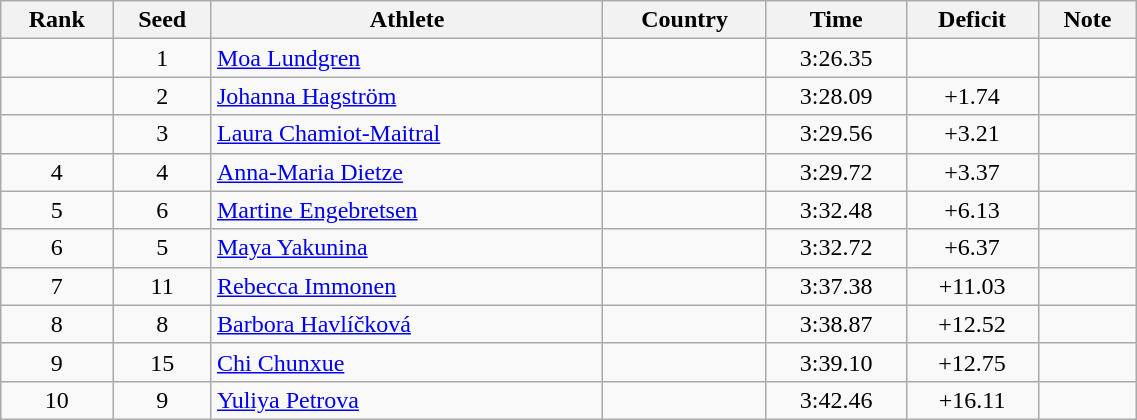<table class="wikitable sortable" style="text-align:center" width=60%>
<tr>
<th>Rank</th>
<th>Seed</th>
<th>Athlete</th>
<th>Country</th>
<th>Time</th>
<th data-sort-type=number>Deficit</th>
<th>Note</th>
</tr>
<tr>
<td></td>
<td>1</td>
<td align=left><a href='#'>Moa Lundgren</a></td>
<td align=left></td>
<td>3:26.35</td>
<td></td>
<td></td>
</tr>
<tr>
<td></td>
<td>2</td>
<td align=left><a href='#'>Johanna Hagström</a></td>
<td align=left></td>
<td>3:28.09</td>
<td>+1.74</td>
<td></td>
</tr>
<tr>
<td></td>
<td>3</td>
<td align=left><a href='#'>Laura Chamiot-Maitral</a></td>
<td align=left></td>
<td>3:29.56</td>
<td>+3.21</td>
<td></td>
</tr>
<tr>
<td>4</td>
<td>4</td>
<td align=left><a href='#'>Anna-Maria Dietze</a></td>
<td align=left></td>
<td>3:29.72</td>
<td>+3.37</td>
<td></td>
</tr>
<tr>
<td>5</td>
<td>6</td>
<td align=left><a href='#'>Martine Engebretsen</a></td>
<td align=left></td>
<td>3:32.48</td>
<td>+6.13</td>
<td></td>
</tr>
<tr>
<td>6</td>
<td>5</td>
<td align=left><a href='#'>Maya Yakunina</a></td>
<td align=left></td>
<td>3:32.72</td>
<td>+6.37</td>
<td></td>
</tr>
<tr>
<td>7</td>
<td>11</td>
<td align=left><a href='#'>Rebecca Immonen</a></td>
<td align=left></td>
<td>3:37.38</td>
<td>+11.03</td>
<td></td>
</tr>
<tr>
<td>8</td>
<td>8</td>
<td align=left><a href='#'>Barbora Havlíčková</a></td>
<td align=left></td>
<td>3:38.87</td>
<td>+12.52</td>
<td></td>
</tr>
<tr>
<td>9</td>
<td>15</td>
<td align=left><a href='#'>Chi Chunxue</a></td>
<td align=left></td>
<td>3:39.10</td>
<td>+12.75</td>
<td></td>
</tr>
<tr>
<td>10</td>
<td>9</td>
<td align=left><a href='#'>Yuliya Petrova</a></td>
<td align=left></td>
<td>3:42.46</td>
<td>+16.11</td>
<td></td>
</tr>
</table>
